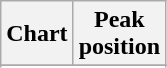<table class="wikitable plainrowheaders" style="text-align:center">
<tr>
<th scope="col">Chart</th>
<th scope="col">Peak<br>position</th>
</tr>
<tr>
</tr>
<tr>
</tr>
</table>
